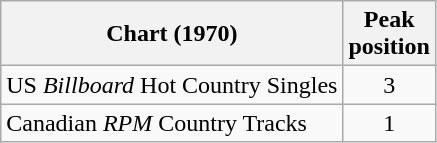<table class="wikitable sortable">
<tr>
<th>Chart (1970)</th>
<th>Peak<br>position</th>
</tr>
<tr>
<td>US <em>Billboard</em> Hot Country Singles</td>
<td align="center">3</td>
</tr>
<tr>
<td>Canadian <em>RPM</em> Country Tracks</td>
<td align="center">1</td>
</tr>
</table>
